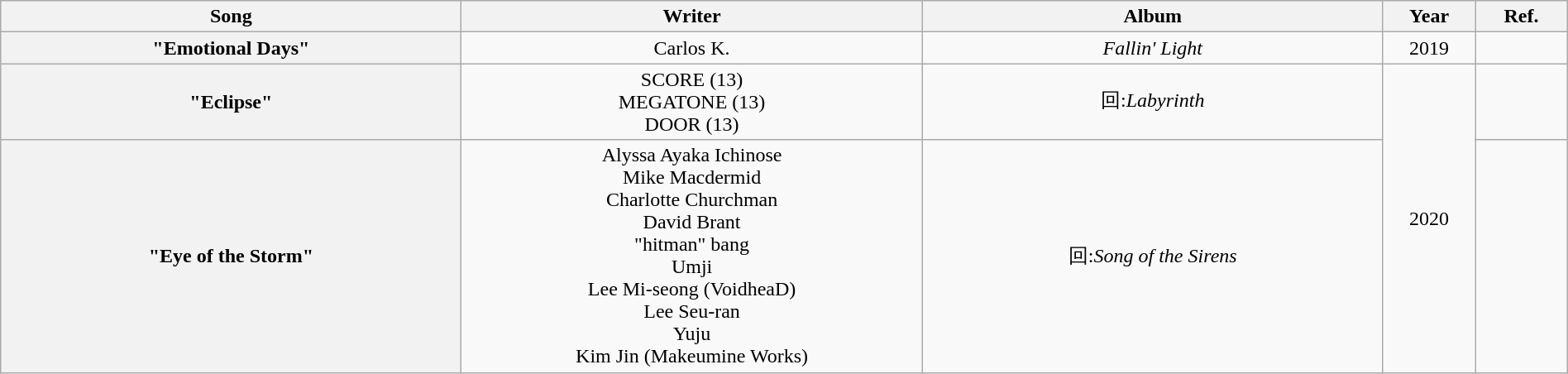<table class="wikitable plainrowheaders" style="text-align:center; width:100%">
<tr>
<th style="width:25%">Song</th>
<th style="width:25%">Writer</th>
<th style="width:25%">Album</th>
<th style="width:5%">Year</th>
<th style="width:5%">Ref.</th>
</tr>
<tr>
<th scope="row">"Emotional Days"</th>
<td>Carlos K.</td>
<td><em>Fallin' Light</em></td>
<td>2019</td>
<td></td>
</tr>
<tr>
<th scope="row">"Eclipse" </th>
<td>SCORE (13)<br>MEGATONE (13)<br>DOOR (13)</td>
<td>回:<em>Labyrinth</em></td>
<td rowspan="2">2020</td>
<td></td>
</tr>
<tr>
<th scope="row">"Eye of the Storm" </th>
<td>Alyssa Ayaka Ichinose<br>Mike Macdermid<br>Charlotte Churchman<br>David Brant<br>"hitman" bang<br>Umji<br>Lee Mi-seong (VoidheaD)<br>Lee Seu-ran<br>Yuju<br>Kim Jin (Makeumine Works)</td>
<td>回:<em>Song of the Sirens</em></td>
<td></td>
</tr>
</table>
